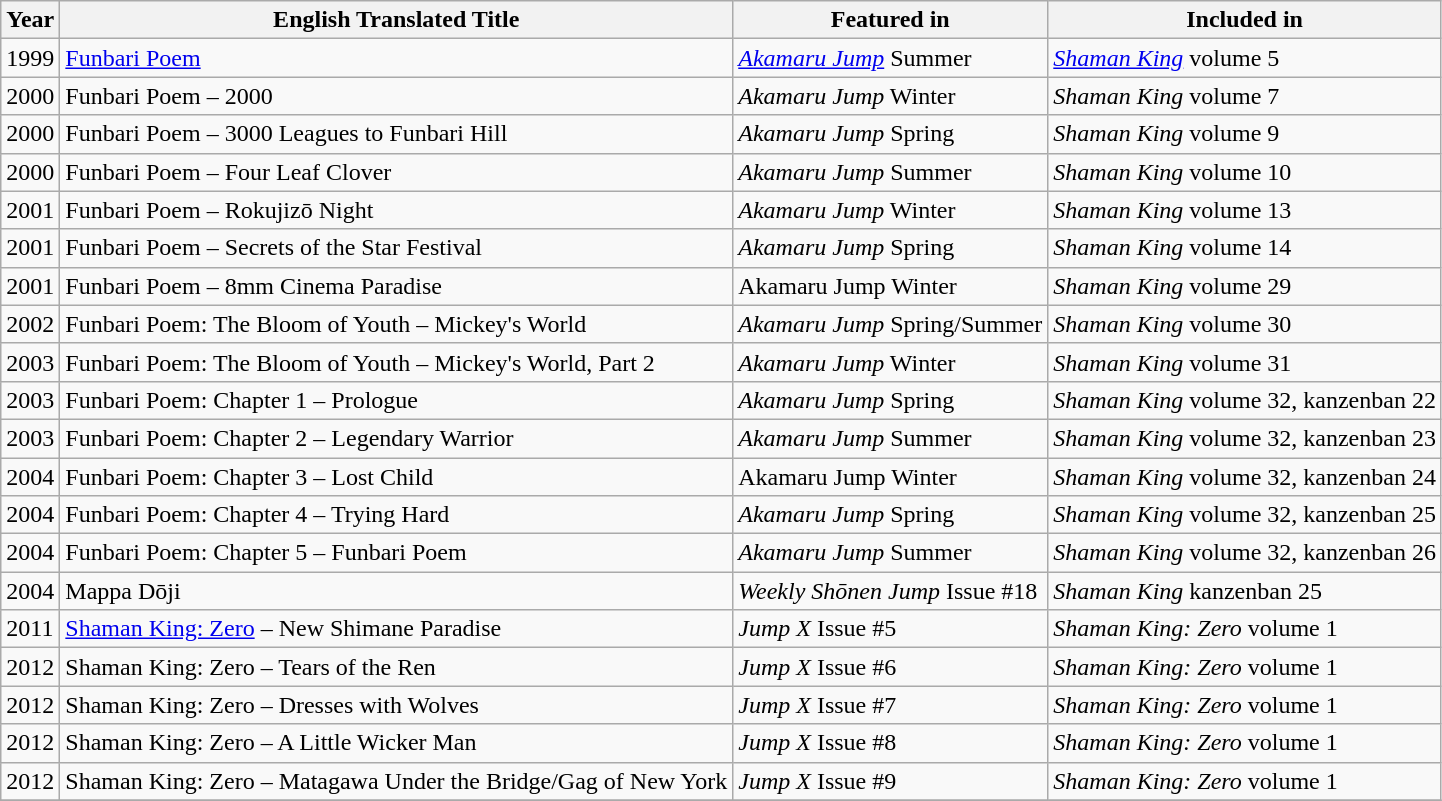<table class="wikitable sortable">
<tr>
<th>Year</th>
<th>English Translated Title</th>
<th>Featured in</th>
<th>Included in</th>
</tr>
<tr>
<td>1999</td>
<td><a href='#'>Funbari Poem</a></td>
<td><em><a href='#'>Akamaru Jump</a></em> Summer</td>
<td><em><a href='#'>Shaman King</a></em> volume 5</td>
</tr>
<tr>
<td>2000</td>
<td>Funbari Poem – 2000</td>
<td><em>Akamaru Jump</em> Winter</td>
<td><em>Shaman King</em> volume 7</td>
</tr>
<tr>
<td>2000</td>
<td>Funbari Poem – 3000 Leagues to Funbari Hill</td>
<td><em>Akamaru Jump</em> Spring</td>
<td><em>Shaman King</em> volume 9</td>
</tr>
<tr>
<td>2000</td>
<td>Funbari Poem – Four Leaf Clover</td>
<td><em>Akamaru Jump</em> Summer</td>
<td><em>Shaman King</em> volume 10</td>
</tr>
<tr>
<td>2001</td>
<td>Funbari Poem – Rokujizō Night</td>
<td><em>Akamaru Jump</em> Winter</td>
<td><em>Shaman King</em> volume 13</td>
</tr>
<tr>
<td>2001</td>
<td>Funbari Poem – Secrets of the Star Festival</td>
<td><em>Akamaru Jump</em> Spring</td>
<td><em>Shaman King</em> volume 14</td>
</tr>
<tr>
<td>2001</td>
<td>Funbari Poem – 8mm Cinema Paradise</td>
<td>Akamaru Jump Winter</td>
<td><em>Shaman King</em> volume 29</td>
</tr>
<tr>
<td>2002</td>
<td>Funbari Poem: The Bloom of Youth – Mickey's World</td>
<td><em>Akamaru Jump</em> Spring/Summer</td>
<td><em>Shaman King</em> volume 30</td>
</tr>
<tr>
<td>2003</td>
<td>Funbari Poem: The Bloom of Youth – Mickey's World, Part 2</td>
<td><em>Akamaru Jump</em> Winter</td>
<td><em>Shaman King</em> volume 31</td>
</tr>
<tr>
<td>2003</td>
<td>Funbari Poem: Chapter 1 – Prologue</td>
<td><em>Akamaru Jump</em> Spring</td>
<td><em>Shaman King</em> volume 32, kanzenban 22</td>
</tr>
<tr>
<td>2003</td>
<td>Funbari Poem: Chapter 2 – Legendary Warrior</td>
<td><em>Akamaru Jump</em> Summer</td>
<td><em>Shaman King</em> volume 32, kanzenban 23</td>
</tr>
<tr>
<td>2004</td>
<td>Funbari Poem: Chapter 3 – Lost Child</td>
<td>Akamaru Jump Winter</td>
<td><em>Shaman King</em> volume 32, kanzenban 24</td>
</tr>
<tr>
<td>2004</td>
<td>Funbari Poem: Chapter 4 – Trying Hard</td>
<td><em>Akamaru Jump</em> Spring</td>
<td><em>Shaman King</em> volume 32, kanzenban 25</td>
</tr>
<tr>
<td>2004</td>
<td>Funbari Poem: Chapter 5 – Funbari Poem</td>
<td><em>Akamaru Jump</em> Summer</td>
<td><em>Shaman King</em> volume 32, kanzenban 26</td>
</tr>
<tr>
<td>2004</td>
<td>Mappa Dōji</td>
<td><em>Weekly Shōnen Jump</em> Issue #18</td>
<td><em>Shaman King</em> kanzenban 25</td>
</tr>
<tr>
<td>2011</td>
<td><a href='#'>Shaman King: Zero</a> – New Shimane Paradise</td>
<td><em>Jump X</em> Issue #5</td>
<td><em>Shaman King: Zero</em> volume 1</td>
</tr>
<tr>
<td>2012</td>
<td>Shaman King: Zero – Tears of the Ren</td>
<td><em>Jump X</em> Issue #6</td>
<td><em>Shaman King: Zero</em> volume 1</td>
</tr>
<tr>
<td>2012</td>
<td>Shaman King: Zero – Dresses with Wolves</td>
<td><em>Jump X</em> Issue #7</td>
<td><em>Shaman King: Zero</em> volume 1</td>
</tr>
<tr>
<td>2012</td>
<td>Shaman King: Zero – A Little Wicker Man</td>
<td><em>Jump X</em> Issue #8</td>
<td><em>Shaman King: Zero</em> volume 1</td>
</tr>
<tr>
<td>2012</td>
<td>Shaman King: Zero – Matagawa Under the Bridge/Gag of New York</td>
<td><em>Jump X</em> Issue #9</td>
<td><em>Shaman King: Zero</em> volume 1</td>
</tr>
<tr>
</tr>
</table>
